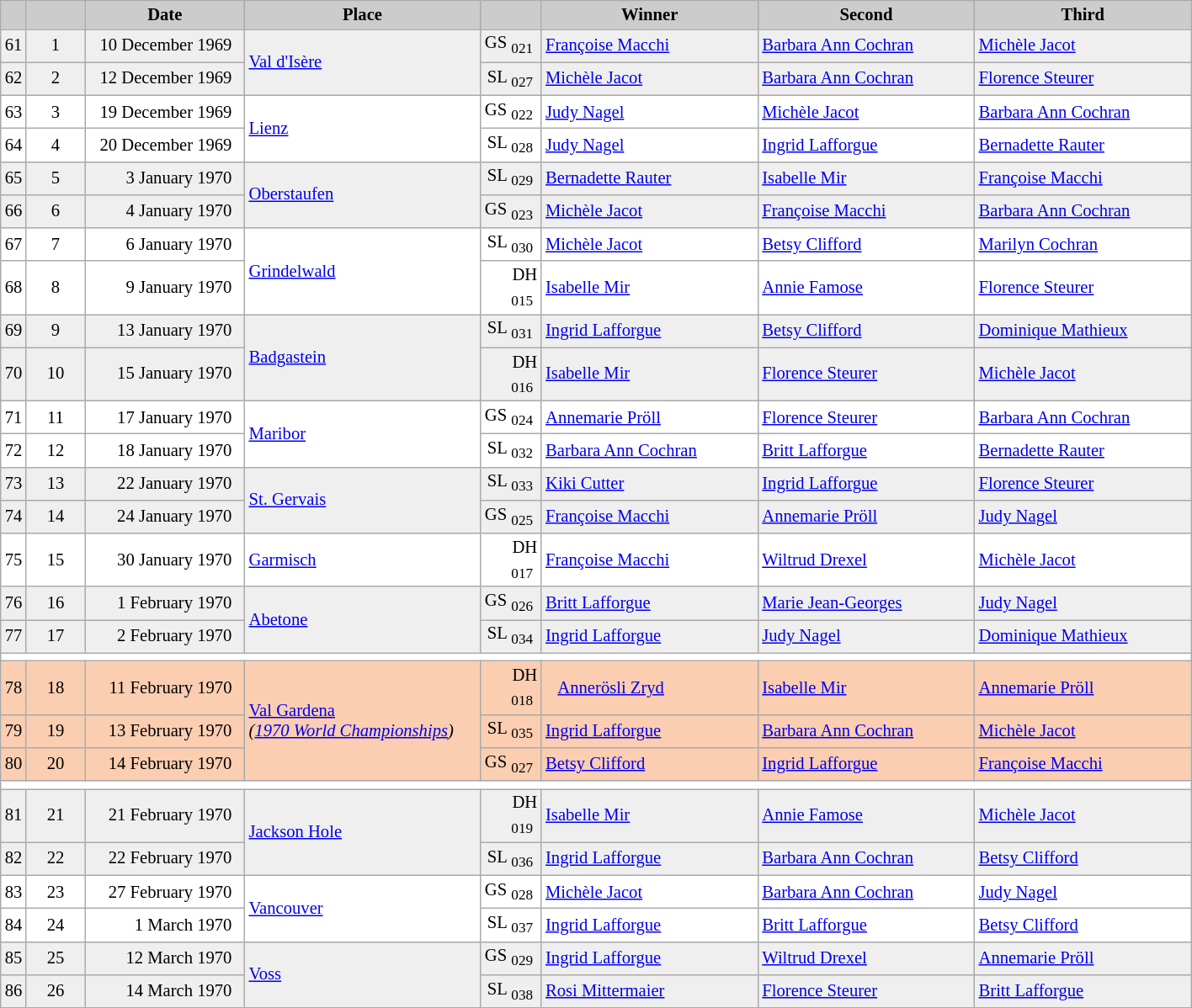<table class="wikitable plainrowheaders" style="background:#fff; font-size:86%; line-height:16px; border:grey solid 1px; border-collapse:collapse;">
<tr style="background:#ccc; text-align:center;">
<td align="center" width="13"></td>
<td align="center" width="40"></td>
<td align="center" width="120"><strong>Date</strong></td>
<td align="center" width="180"><strong>Place</strong></td>
<td align="center" width="42"></td>
<td align="center" width="165"><strong>Winner</strong></td>
<td align="center" width="165"><strong>Second</strong></td>
<td align="center" width="165"><strong>Third</strong></td>
</tr>
<tr bgcolor="#EFEFEF">
<td align=center>61</td>
<td align=center>1</td>
<td align=right>10 December 1969  </td>
<td rowspan=2> <a href='#'>Val d'Isère</a></td>
<td align=right>GS <sub>021</sub> </td>
<td> <a href='#'>Françoise Macchi</a></td>
<td> <a href='#'>Barbara Ann Cochran</a></td>
<td> <a href='#'>Michèle Jacot</a></td>
</tr>
<tr bgcolor="#EFEFEF">
<td align=center>62</td>
<td align=center>2</td>
<td align=right>12 December 1969  </td>
<td align=right>SL <sub>027</sub> </td>
<td> <a href='#'>Michèle Jacot</a></td>
<td> <a href='#'>Barbara Ann Cochran</a></td>
<td> <a href='#'>Florence Steurer</a></td>
</tr>
<tr>
<td align=center>63</td>
<td align=center>3</td>
<td align=right>19 December 1969  </td>
<td rowspan=2> <a href='#'>Lienz</a></td>
<td align=right>GS <sub>022</sub> </td>
<td> <a href='#'>Judy Nagel</a></td>
<td> <a href='#'>Michèle Jacot</a></td>
<td> <a href='#'>Barbara Ann Cochran</a></td>
</tr>
<tr>
<td align=center>64</td>
<td align=center>4</td>
<td align=right>20 December 1969  </td>
<td align=right>SL <sub>028</sub> </td>
<td> <a href='#'>Judy Nagel</a></td>
<td> <a href='#'>Ingrid Lafforgue</a></td>
<td> <a href='#'>Bernadette Rauter</a></td>
</tr>
<tr bgcolor="#EFEFEF">
<td align=center>65</td>
<td align=center>5</td>
<td align=right>3 January 1970  </td>
<td rowspan=2> <a href='#'>Oberstaufen</a></td>
<td align=right>SL <sub>029</sub> </td>
<td> <a href='#'>Bernadette Rauter</a></td>
<td> <a href='#'>Isabelle Mir</a></td>
<td> <a href='#'>Françoise Macchi</a></td>
</tr>
<tr bgcolor="#EFEFEF">
<td align=center>66</td>
<td align=center>6</td>
<td align=right>4 January 1970  </td>
<td align=right>GS <sub>023</sub> </td>
<td> <a href='#'>Michèle Jacot</a></td>
<td> <a href='#'>Françoise Macchi</a></td>
<td> <a href='#'>Barbara Ann Cochran</a></td>
</tr>
<tr>
<td align=center>67</td>
<td align=center>7</td>
<td align=right>6 January 1970  </td>
<td rowspan=2> <a href='#'>Grindelwald</a></td>
<td align=right>SL <sub>030</sub> </td>
<td> <a href='#'>Michèle Jacot</a></td>
<td> <a href='#'>Betsy Clifford</a></td>
<td> <a href='#'>Marilyn Cochran</a></td>
</tr>
<tr>
<td align=center>68</td>
<td align=center>8</td>
<td align=right>9 January 1970  </td>
<td align=right>DH <sub>015</sub> </td>
<td> <a href='#'>Isabelle Mir</a></td>
<td> <a href='#'>Annie Famose</a></td>
<td> <a href='#'>Florence Steurer</a></td>
</tr>
<tr bgcolor="#EFEFEF">
<td align=center>69</td>
<td align=center>9</td>
<td align=right>13 January 1970  </td>
<td rowspan=2> <a href='#'>Badgastein</a></td>
<td align=right>SL <sub>031</sub> </td>
<td> <a href='#'>Ingrid Lafforgue</a></td>
<td> <a href='#'>Betsy Clifford</a></td>
<td> <a href='#'>Dominique Mathieux</a></td>
</tr>
<tr bgcolor="#EFEFEF">
<td align=center>70</td>
<td align=center>10</td>
<td align=right>15 January 1970  </td>
<td align=right>DH <sub>016</sub> </td>
<td> <a href='#'>Isabelle Mir</a></td>
<td> <a href='#'>Florence Steurer</a></td>
<td> <a href='#'>Michèle Jacot</a></td>
</tr>
<tr>
<td align=center>71</td>
<td align=center>11</td>
<td align=right>17 January 1970  </td>
<td rowspan=2> <a href='#'>Maribor</a></td>
<td align=right>GS <sub>024</sub> </td>
<td> <a href='#'>Annemarie Pröll</a></td>
<td> <a href='#'>Florence Steurer</a></td>
<td> <a href='#'>Barbara Ann Cochran</a></td>
</tr>
<tr>
<td align=center>72</td>
<td align=center>12</td>
<td align=right>18 January 1970  </td>
<td align=right>SL <sub>032</sub> </td>
<td> <a href='#'>Barbara Ann Cochran</a></td>
<td> <a href='#'>Britt Lafforgue</a></td>
<td> <a href='#'>Bernadette Rauter</a></td>
</tr>
<tr bgcolor="#EFEFEF">
<td align=center>73</td>
<td align=center>13</td>
<td align=right>22 January 1970  </td>
<td rowspan=2> <a href='#'>St. Gervais</a></td>
<td align=right>SL <sub>033</sub> </td>
<td> <a href='#'>Kiki Cutter</a></td>
<td> <a href='#'>Ingrid Lafforgue</a></td>
<td> <a href='#'>Florence Steurer</a></td>
</tr>
<tr bgcolor="#EFEFEF">
<td align=center>74</td>
<td align=center>14</td>
<td align=right>24 January 1970  </td>
<td align=right>GS <sub>025</sub> </td>
<td> <a href='#'>Françoise Macchi</a></td>
<td> <a href='#'>Annemarie Pröll</a></td>
<td> <a href='#'>Judy Nagel</a></td>
</tr>
<tr>
<td align=center>75</td>
<td align=center>15</td>
<td align=right>30 January 1970  </td>
<td> <a href='#'>Garmisch</a></td>
<td align=right>DH <sub>017</sub> </td>
<td> <a href='#'>Françoise Macchi</a></td>
<td> <a href='#'>Wiltrud Drexel</a></td>
<td> <a href='#'>Michèle Jacot</a></td>
</tr>
<tr bgcolor="#EFEFEF">
<td align=center>76</td>
<td align=center>16</td>
<td align=right>1 February 1970  </td>
<td rowspan=2> <a href='#'>Abetone</a></td>
<td align=right>GS <sub>026</sub> </td>
<td> <a href='#'>Britt Lafforgue</a></td>
<td> <a href='#'>Marie Jean-Georges</a></td>
<td> <a href='#'>Judy Nagel</a></td>
</tr>
<tr bgcolor="#EFEFEF">
<td align=center>77</td>
<td align=center>17</td>
<td align=right>2 February 1970  </td>
<td align=right>SL <sub>034</sub> </td>
<td> <a href='#'>Ingrid Lafforgue</a></td>
<td> <a href='#'>Judy Nagel</a></td>
<td> <a href='#'>Dominique Mathieux</a></td>
</tr>
<tr>
<td colspan=11></td>
</tr>
<tr bgcolor="#FBCEB1">
<td align=center>78</td>
<td align=center>18</td>
<td align=right>11 February 1970  </td>
<td rowspan=3> <a href='#'>Val Gardena</a> <br><em>(<a href='#'>1970 World Championships</a>)</em></td>
<td align=right>DH <sub>018</sub> </td>
<td>   <a href='#'>Annerösli Zryd</a></td>
<td> <a href='#'>Isabelle Mir</a></td>
<td> <a href='#'>Annemarie Pröll</a></td>
</tr>
<tr bgcolor="#FBCEB1">
<td align=center>79</td>
<td align=center>19</td>
<td align=right>13 February 1970  </td>
<td align=right>SL <sub>035</sub> </td>
<td> <a href='#'>Ingrid Lafforgue</a></td>
<td> <a href='#'>Barbara Ann Cochran</a></td>
<td> <a href='#'>Michèle Jacot</a></td>
</tr>
<tr bgcolor="#FBCEB1">
<td align=center>80</td>
<td align=center>20</td>
<td align=right>14 February 1970  </td>
<td align=right>GS <sub>027</sub> </td>
<td> <a href='#'>Betsy Clifford</a></td>
<td> <a href='#'>Ingrid Lafforgue</a></td>
<td> <a href='#'>Françoise Macchi</a></td>
</tr>
<tr>
<td colspan=11></td>
</tr>
<tr bgcolor="#EFEFEF">
<td align=center>81</td>
<td align=center>21</td>
<td align=right>21 February 1970  </td>
<td rowspan=2> <a href='#'>Jackson Hole</a></td>
<td align=right>DH <sub>019</sub> </td>
<td> <a href='#'>Isabelle Mir</a></td>
<td> <a href='#'>Annie Famose</a></td>
<td> <a href='#'>Michèle Jacot</a></td>
</tr>
<tr bgcolor="#EFEFEF">
<td align=center>82</td>
<td align=center>22</td>
<td align=right>22 February 1970  </td>
<td align=right>SL <sub>036</sub> </td>
<td> <a href='#'>Ingrid Lafforgue</a></td>
<td> <a href='#'>Barbara Ann Cochran</a></td>
<td> <a href='#'>Betsy Clifford</a></td>
</tr>
<tr>
<td align=center>83</td>
<td align=center>23</td>
<td align=right>27 February 1970  </td>
<td rowspan=2> <a href='#'>Vancouver</a></td>
<td align=right>GS <sub>028</sub> </td>
<td> <a href='#'>Michèle Jacot</a></td>
<td> <a href='#'>Barbara Ann Cochran</a></td>
<td> <a href='#'>Judy Nagel</a></td>
</tr>
<tr>
<td align=center>84</td>
<td align=center>24</td>
<td align=right>1 March 1970  </td>
<td align=right>SL <sub>037</sub> </td>
<td> <a href='#'>Ingrid Lafforgue</a></td>
<td> <a href='#'>Britt Lafforgue</a></td>
<td> <a href='#'>Betsy Clifford</a></td>
</tr>
<tr bgcolor="#EFEFEF">
<td align=center>85</td>
<td align=center>25</td>
<td align=right>12 March 1970  </td>
<td rowspan=2> <a href='#'>Voss</a></td>
<td align=right>GS <sub>029</sub> </td>
<td> <a href='#'>Ingrid Lafforgue</a></td>
<td> <a href='#'>Wiltrud Drexel</a></td>
<td> <a href='#'>Annemarie Pröll</a></td>
</tr>
<tr bgcolor="#EFEFEF">
<td align=center>86</td>
<td align=center>26</td>
<td align=right>14 March 1970  </td>
<td align=right>SL <sub>038</sub> </td>
<td> <a href='#'>Rosi Mittermaier</a></td>
<td> <a href='#'>Florence Steurer</a></td>
<td> <a href='#'>Britt Lafforgue</a></td>
</tr>
</table>
